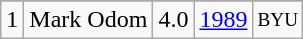<table class="wikitable">
<tr>
</tr>
<tr>
<td>1</td>
<td>Mark Odom</td>
<td>4.0</td>
<td><a href='#'>1989</a></td>
<td style="font-size:80%;">BYU</td>
</tr>
</table>
